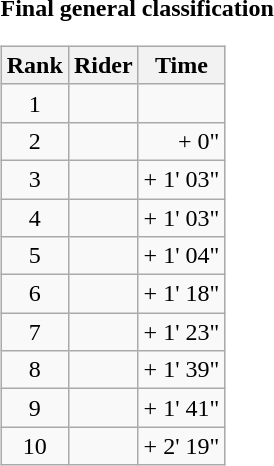<table>
<tr>
<td><strong>Final general classification</strong><br><table class="wikitable">
<tr>
<th scope="col">Rank</th>
<th scope="col">Rider</th>
<th scope="col">Time</th>
</tr>
<tr>
<td style="text-align:center;">1</td>
<td></td>
<td style="text-align:right;"></td>
</tr>
<tr>
<td style="text-align:center;">2</td>
<td></td>
<td style="text-align:right;">+ 0"</td>
</tr>
<tr>
<td style="text-align:center;">3</td>
<td></td>
<td style="text-align:right;">+ 1' 03"</td>
</tr>
<tr>
<td style="text-align:center;">4</td>
<td></td>
<td style="text-align:right;">+ 1' 03"</td>
</tr>
<tr>
<td style="text-align:center;">5</td>
<td></td>
<td style="text-align:right;">+ 1' 04"</td>
</tr>
<tr>
<td style="text-align:center;">6</td>
<td></td>
<td style="text-align:right;">+ 1' 18"</td>
</tr>
<tr>
<td style="text-align:center;">7</td>
<td></td>
<td style="text-align:right;">+ 1' 23"</td>
</tr>
<tr>
<td style="text-align:center;">8</td>
<td></td>
<td style="text-align:right;">+ 1' 39"</td>
</tr>
<tr>
<td style="text-align:center;">9</td>
<td></td>
<td style="text-align:right;">+ 1' 41"</td>
</tr>
<tr>
<td style="text-align:center;">10</td>
<td></td>
<td style="text-align:right;">+ 2' 19"</td>
</tr>
</table>
</td>
</tr>
</table>
